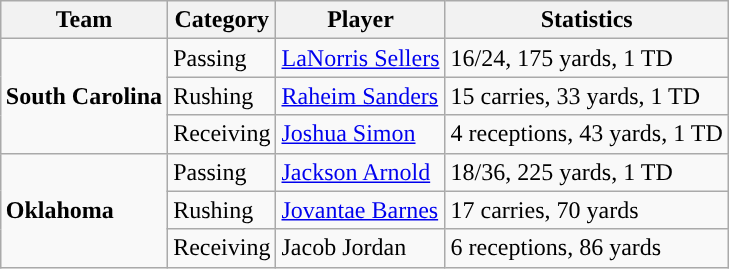<table class="wikitable" style="float: right;">
<tr>
<th>Team</th>
<th>Category</th>
<th>Player</th>
<th>Statistics</th>
</tr>
<tr>
<td rowspan=3><strong>South Carolina</strong></td>
<td>Passing</td>
<td><a href='#'>LaNorris Sellers</a></td>
<td>16/24, 175 yards, 1 TD</td>
</tr>
<tr>
<td>Rushing</td>
<td><a href='#'>Raheim Sanders</a></td>
<td>15 carries, 33 yards, 1 TD</td>
</tr>
<tr>
<td>Receiving</td>
<td><a href='#'>Joshua Simon</a></td>
<td>4 receptions, 43 yards, 1 TD</td>
</tr>
<tr>
<td rowspan=3><strong>Oklahoma </strong></td>
<td>Passing</td>
<td><a href='#'>Jackson Arnold</a></td>
<td>18/36, 225 yards, 1 TD</td>
</tr>
<tr>
<td>Rushing</td>
<td><a href='#'>Jovantae Barnes</a></td>
<td>17 carries, 70 yards</td>
</tr>
<tr>
<td>Receiving</td>
<td>Jacob Jordan</td>
<td>6 receptions, 86 yards</td>
</tr>
</table>
